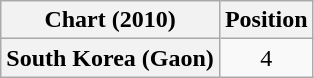<table class="wikitable plainrowheaders" style="text-align:center">
<tr>
<th scope="col">Chart (2010)</th>
<th scope="col">Position</th>
</tr>
<tr>
<th scope="row">South Korea (Gaon)</th>
<td>4</td>
</tr>
</table>
